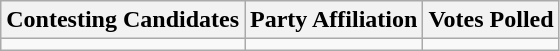<table class="wikitable sortable">
<tr>
<th>Contesting Candidates</th>
<th>Party Affiliation</th>
<th>Votes Polled</th>
</tr>
<tr>
<td></td>
<td></td>
<td></td>
</tr>
</table>
